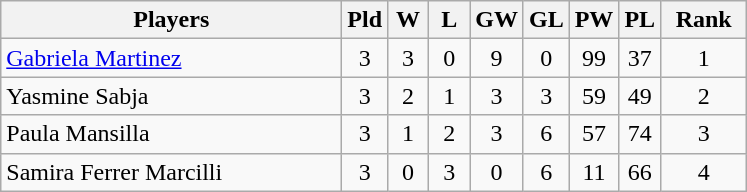<table class=wikitable style="text-align:center">
<tr>
<th width=220>Players</th>
<th width=20>Pld</th>
<th width=20>W</th>
<th width=20>L</th>
<th width=20>GW</th>
<th width=20>GL</th>
<th width=20>PW</th>
<th width=20>PL</th>
<th width=50>Rank</th>
</tr>
<tr>
<td align=left> <a href='#'>Gabriela Martinez</a></td>
<td>3</td>
<td>3</td>
<td>0</td>
<td>9</td>
<td>0</td>
<td>99</td>
<td>37</td>
<td>1</td>
</tr>
<tr>
<td align=left> Yasmine Sabja</td>
<td>3</td>
<td>2</td>
<td>1</td>
<td>3</td>
<td>3</td>
<td>59</td>
<td>49</td>
<td>2</td>
</tr>
<tr>
<td align=left> Paula Mansilla</td>
<td>3</td>
<td>1</td>
<td>2</td>
<td>3</td>
<td>6</td>
<td>57</td>
<td>74</td>
<td>3</td>
</tr>
<tr>
<td align=left> Samira Ferrer Marcilli</td>
<td>3</td>
<td>0</td>
<td>3</td>
<td>0</td>
<td>6</td>
<td>11</td>
<td>66</td>
<td>4</td>
</tr>
</table>
